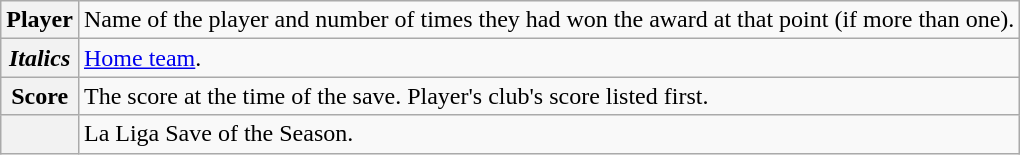<table class="wikitable">
<tr>
<th scope="row">Player </th>
<td>Name of the player and number of times they had won the award at that point (if more than one).</td>
</tr>
<tr>
<th scope="row"><em>Italics</em></th>
<td><a href='#'>Home team</a>.</td>
</tr>
<tr>
<th scope="row">Score</th>
<td>The score at the time of the save. Player's club's score listed first.</td>
</tr>
<tr>
<th scope="row"></th>
<td>La Liga Save of the Season.</td>
</tr>
</table>
